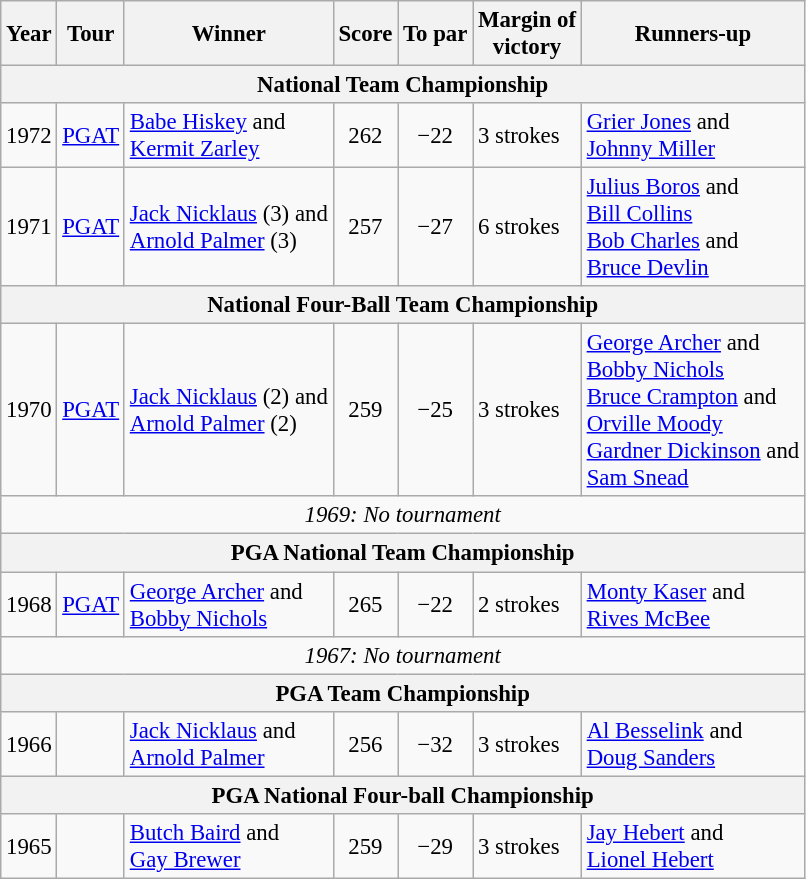<table class=wikitable style="font-size:95%">
<tr>
<th>Year</th>
<th>Tour</th>
<th>Winner</th>
<th>Score</th>
<th>To par</th>
<th>Margin of<br>victory</th>
<th>Runners-up</th>
</tr>
<tr>
<th colspan=8>National Team Championship</th>
</tr>
<tr>
<td>1972</td>
<td><a href='#'>PGAT</a></td>
<td> <a href='#'>Babe Hiskey</a> and<br> <a href='#'>Kermit Zarley</a></td>
<td align=center>262</td>
<td align=center>−22</td>
<td>3 strokes</td>
<td> <a href='#'>Grier Jones</a> and<br> <a href='#'>Johnny Miller</a></td>
</tr>
<tr>
<td>1971</td>
<td><a href='#'>PGAT</a></td>
<td> <a href='#'>Jack Nicklaus</a> (3) and<br> <a href='#'>Arnold Palmer</a> (3)</td>
<td align=center>257</td>
<td align=center>−27</td>
<td>6 strokes</td>
<td> <a href='#'>Julius Boros</a> and<br> <a href='#'>Bill Collins</a><br> <a href='#'>Bob Charles</a> and<br> <a href='#'>Bruce Devlin</a></td>
</tr>
<tr>
<th colspan=8>National Four-Ball Team Championship</th>
</tr>
<tr>
<td>1970</td>
<td><a href='#'>PGAT</a></td>
<td> <a href='#'>Jack Nicklaus</a> (2) and<br> <a href='#'>Arnold Palmer</a> (2)</td>
<td align=center>259</td>
<td align=center>−25</td>
<td>3 strokes</td>
<td> <a href='#'>George Archer</a> and<br> <a href='#'>Bobby Nichols</a><br> <a href='#'>Bruce Crampton</a> and<br> <a href='#'>Orville Moody</a><br> <a href='#'>Gardner Dickinson</a> and<br> <a href='#'>Sam Snead</a></td>
</tr>
<tr>
<td colspan=7 align=center><em>1969: No tournament</em></td>
</tr>
<tr>
<th colspan=8>PGA National Team Championship</th>
</tr>
<tr>
<td>1968</td>
<td><a href='#'>PGAT</a></td>
<td> <a href='#'>George Archer</a> and<br> <a href='#'>Bobby Nichols</a></td>
<td align=center>265</td>
<td align=center>−22</td>
<td>2 strokes</td>
<td> <a href='#'>Monty Kaser</a> and<br> <a href='#'>Rives McBee</a></td>
</tr>
<tr>
<td colspan=7 align=center><em>1967: No tournament</em></td>
</tr>
<tr>
<th colspan=8>PGA Team Championship</th>
</tr>
<tr>
<td>1966</td>
<td></td>
<td> <a href='#'>Jack Nicklaus</a> and<br> <a href='#'>Arnold Palmer</a></td>
<td align=center>256</td>
<td align=center>−32</td>
<td>3 strokes</td>
<td> <a href='#'>Al Besselink</a> and<br> <a href='#'>Doug Sanders</a></td>
</tr>
<tr>
<th colspan=8>PGA National Four-ball Championship</th>
</tr>
<tr>
<td>1965</td>
<td></td>
<td> <a href='#'>Butch Baird</a> and<br> <a href='#'>Gay Brewer</a></td>
<td align=center>259</td>
<td align=center>−29</td>
<td>3 strokes</td>
<td> <a href='#'>Jay Hebert</a> and<br> <a href='#'>Lionel Hebert</a></td>
</tr>
</table>
